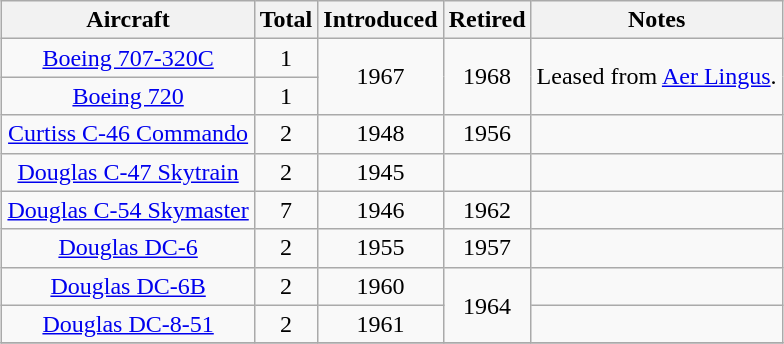<table class="wikitable" style="margin:0.5em auto; text-align:center">
<tr>
<th>Aircraft</th>
<th>Total</th>
<th>Introduced</th>
<th>Retired</th>
<th>Notes</th>
</tr>
<tr>
<td><a href='#'>Boeing 707-320C</a></td>
<td>1</td>
<td rowspan=2>1967</td>
<td rowspan=2>1968</td>
<td rowspan=2>Leased from <a href='#'>Aer Lingus</a>.</td>
</tr>
<tr>
<td><a href='#'>Boeing 720</a></td>
<td>1</td>
</tr>
<tr>
<td><a href='#'>Curtiss C-46 Commando</a></td>
<td>2</td>
<td>1948</td>
<td>1956</td>
<td></td>
</tr>
<tr>
<td><a href='#'>Douglas C-47 Skytrain</a></td>
<td>2</td>
<td>1945</td>
<td></td>
<td></td>
</tr>
<tr>
<td><a href='#'>Douglas C-54 Skymaster</a></td>
<td>7</td>
<td>1946</td>
<td>1962</td>
<td></td>
</tr>
<tr>
<td><a href='#'>Douglas DC-6</a></td>
<td>2</td>
<td>1955</td>
<td>1957</td>
<td></td>
</tr>
<tr>
<td><a href='#'>Douglas DC-6B</a></td>
<td>2</td>
<td>1960</td>
<td rowspan=2>1964</td>
<td></td>
</tr>
<tr>
<td><a href='#'>Douglas DC-8-51</a></td>
<td>2</td>
<td>1961</td>
<td></td>
</tr>
<tr>
</tr>
</table>
